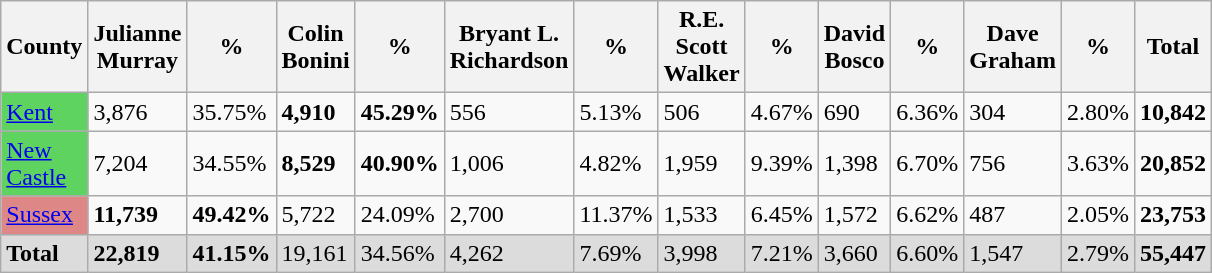<table class="wikitable sortable" width="60%">
<tr>
<th width="10%">County</th>
<th width="10%">Julianne Murray</th>
<th width="10%">%</th>
<th width="10%">Colin Bonini</th>
<th width="10%">%</th>
<th width="10%">Bryant L. Richardson</th>
<th width="10%">%</th>
<th width="10%">R.E. Scott Walker</th>
<th width="10%">%</th>
<th width="10%">David Bosco</th>
<th width="10%">%</th>
<th width="10%">Dave Graham</th>
<th width="10%">%</th>
<th width="10%">Total</th>
</tr>
<tr>
<td style="background:#5fd35f;"><a href='#'>Kent</a></td>
<td>3,876</td>
<td>35.75%</td>
<td><strong>4,910</strong></td>
<td><strong>45.29%</strong></td>
<td>556</td>
<td>5.13%</td>
<td>506</td>
<td>4.67%</td>
<td>690</td>
<td>6.36%</td>
<td>304</td>
<td>2.80%</td>
<td><strong>10,842</strong></td>
</tr>
<tr>
<td style="background:#5fd35f;"><a href='#'>New Castle</a></td>
<td>7,204</td>
<td>34.55%</td>
<td><strong>8,529</strong></td>
<td><strong>40.90%</strong></td>
<td>1,006</td>
<td>4.82%</td>
<td>1,959</td>
<td>9.39%</td>
<td>1,398</td>
<td>6.70%</td>
<td>756</td>
<td>3.63%</td>
<td><strong>20,852</strong></td>
</tr>
<tr>
<td style="background:#de8787;"><a href='#'>Sussex</a></td>
<td><strong>11,739</strong></td>
<td><strong>49.42%</strong></td>
<td>5,722</td>
<td>24.09%</td>
<td>2,700</td>
<td>11.37%</td>
<td>1,533</td>
<td>6.45%</td>
<td>1,572</td>
<td>6.62%</td>
<td>487</td>
<td>2.05%</td>
<td><strong>23,753</strong></td>
</tr>
<tr>
<td style="background:#DCDCDC;"><strong>Total</strong></td>
<td style="background:#DCDCDC;"><strong>22,819</strong></td>
<td style="background:#DCDCDC;"><strong>41.15%</strong></td>
<td style="background:#DCDCDC;">19,161</td>
<td style="background:#DCDCDC;">34.56%</td>
<td style="background:#DCDCDC;">4,262</td>
<td style="background:#DCDCDC;">7.69%</td>
<td style="background:#DCDCDC;">3,998</td>
<td style="background:#DCDCDC;">7.21%</td>
<td style="background:#DCDCDC;">3,660</td>
<td style="background:#DCDCDC;">6.60%</td>
<td style="background:#DCDCDC;">1,547</td>
<td style="background:#DCDCDC;">2.79%</td>
<td style="background:#DCDCDC;"><strong>55,447</strong></td>
</tr>
</table>
